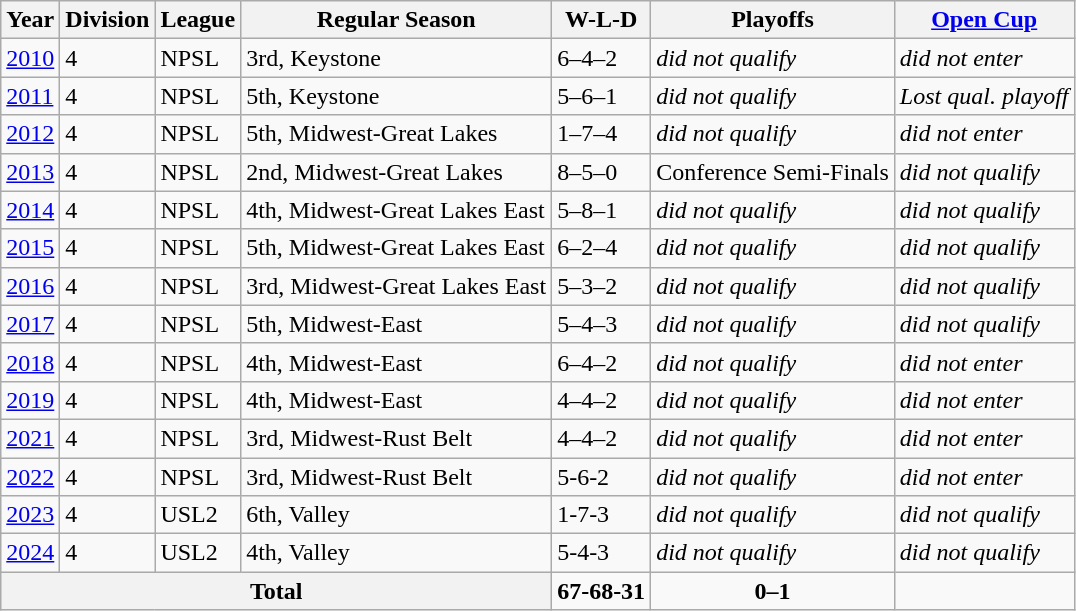<table class="wikitable">
<tr>
<th>Year</th>
<th>Division</th>
<th>League</th>
<th>Regular Season</th>
<th>W-L-D</th>
<th>Playoffs</th>
<th><a href='#'>Open Cup</a></th>
</tr>
<tr>
<td><a href='#'>2010</a></td>
<td>4</td>
<td>NPSL</td>
<td>3rd, Keystone</td>
<td>6–4–2</td>
<td><em>did not qualify</em></td>
<td><em>did not enter</em></td>
</tr>
<tr>
<td><a href='#'>2011</a></td>
<td>4</td>
<td>NPSL</td>
<td>5th, Keystone</td>
<td>5–6–1</td>
<td><em>did not qualify</em></td>
<td><em>Lost qual. playoff</em></td>
</tr>
<tr>
<td><a href='#'>2012</a></td>
<td>4</td>
<td>NPSL</td>
<td>5th, Midwest-Great Lakes</td>
<td>1–7–4</td>
<td><em>did not qualify</em></td>
<td><em>did not enter</em></td>
</tr>
<tr>
<td><a href='#'>2013</a></td>
<td>4</td>
<td>NPSL</td>
<td>2nd, Midwest-Great Lakes</td>
<td>8–5–0</td>
<td>Conference Semi-Finals</td>
<td><em>did not qualify</em></td>
</tr>
<tr>
<td><a href='#'>2014</a></td>
<td>4</td>
<td>NPSL</td>
<td>4th, Midwest-Great Lakes East</td>
<td>5–8–1</td>
<td><em>did not qualify</em></td>
<td><em>did not qualify</em></td>
</tr>
<tr>
<td><a href='#'>2015</a></td>
<td>4</td>
<td>NPSL</td>
<td>5th, Midwest-Great Lakes East</td>
<td>6–2–4</td>
<td><em>did not qualify</em></td>
<td><em>did not qualify</em></td>
</tr>
<tr>
<td><a href='#'>2016</a></td>
<td>4</td>
<td>NPSL</td>
<td>3rd, Midwest-Great Lakes East</td>
<td>5–3–2</td>
<td><em>did not qualify</em></td>
<td><em>did not qualify</em></td>
</tr>
<tr>
<td><a href='#'>2017</a></td>
<td>4</td>
<td>NPSL</td>
<td>5th, Midwest-East</td>
<td>5–4–3</td>
<td><em>did not qualify</em></td>
<td><em>did not qualify</em></td>
</tr>
<tr>
<td><a href='#'>2018</a></td>
<td>4</td>
<td>NPSL</td>
<td>4th, Midwest-East</td>
<td>6–4–2</td>
<td><em>did not qualify</em></td>
<td><em>did not enter</em></td>
</tr>
<tr>
<td><a href='#'>2019</a></td>
<td>4</td>
<td>NPSL</td>
<td>4th, Midwest-East</td>
<td>4–4–2</td>
<td><em>did not qualify</em></td>
<td><em>did not enter</em></td>
</tr>
<tr>
<td><a href='#'>2021</a></td>
<td>4</td>
<td>NPSL</td>
<td>3rd, Midwest-Rust Belt</td>
<td>4–4–2</td>
<td><em>did not qualify</em></td>
<td><em>did not enter</em></td>
</tr>
<tr>
<td><a href='#'>2022</a></td>
<td>4</td>
<td>NPSL</td>
<td>3rd, Midwest-Rust Belt</td>
<td>5-6-2</td>
<td><em>did not qualify</em></td>
<td><em>did not enter</em></td>
</tr>
<tr>
<td><a href='#'>2023</a></td>
<td>4</td>
<td>USL2</td>
<td>6th, Valley</td>
<td>1-7-3</td>
<td><em>did not qualify</em></td>
<td><em>did not qualify</em></td>
</tr>
<tr>
<td><a href='#'>2024</a></td>
<td>4</td>
<td>USL2</td>
<td>4th, Valley</td>
<td>5-4-3</td>
<td><em>did not qualify</em></td>
<td><em>did not qualify</em></td>
</tr>
<tr>
<th style="text-align:center;" colspan="4">Total</th>
<td><strong>67-68-31</strong></td>
<td style="text-align:center;"><strong>0–1</strong></td>
<td><strong><br></strong></td>
</tr>
</table>
